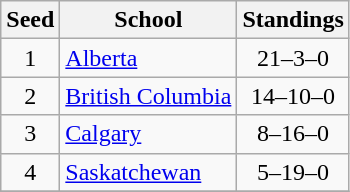<table class="wikitable">
<tr>
<th>Seed</th>
<th>School</th>
<th>Standings</th>
</tr>
<tr>
<td align=center>1</td>
<td><a href='#'>Alberta</a></td>
<td align=center>21–3–0</td>
</tr>
<tr>
<td align=center>2</td>
<td><a href='#'>British Columbia</a></td>
<td align=center>14–10–0</td>
</tr>
<tr>
<td align=center>3</td>
<td><a href='#'>Calgary</a></td>
<td align=center>8–16–0</td>
</tr>
<tr>
<td align=center>4</td>
<td><a href='#'>Saskatchewan</a></td>
<td align=center>5–19–0</td>
</tr>
<tr>
</tr>
</table>
